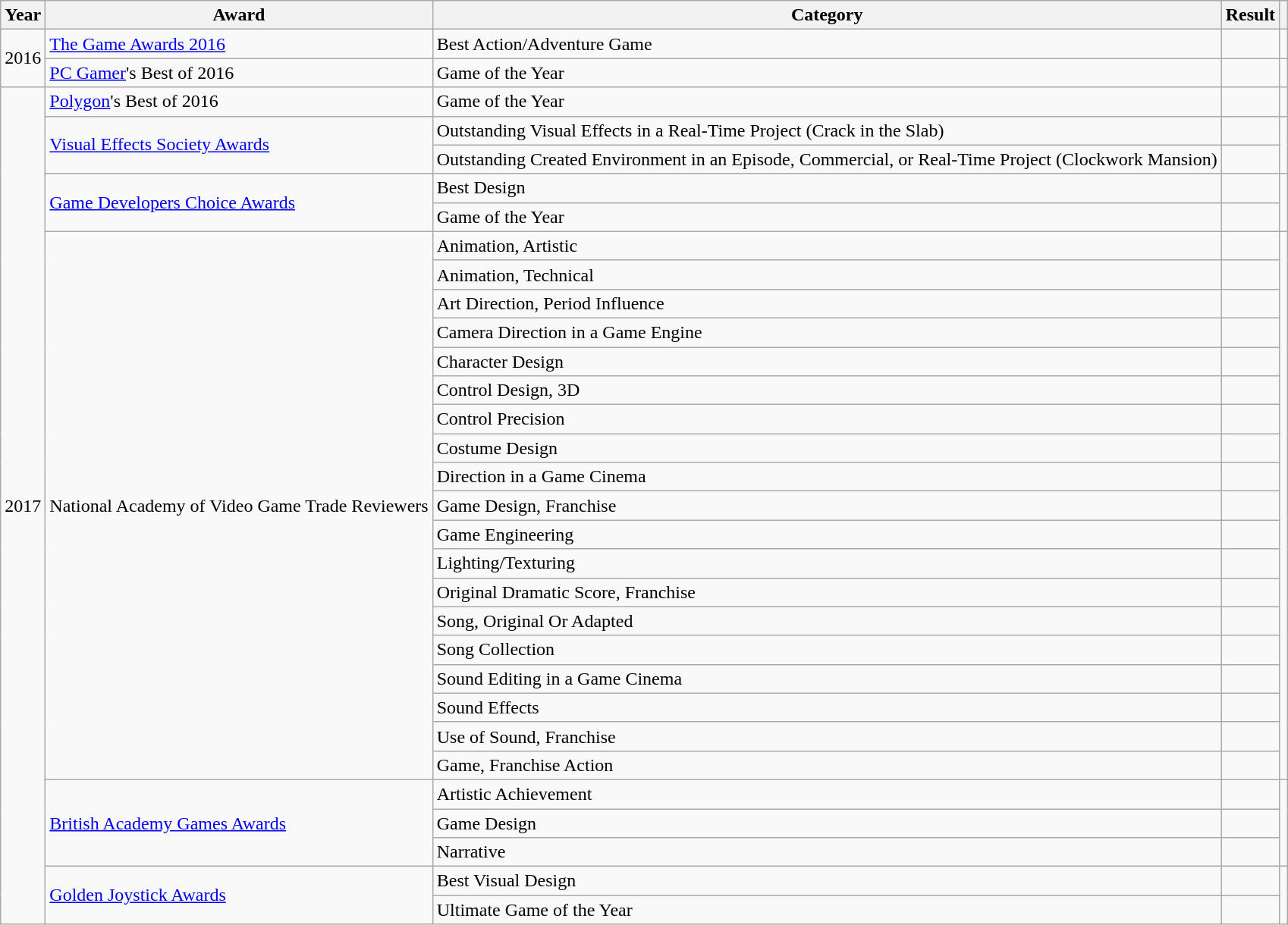<table class="wikitable sortable">
<tr>
<th>Year</th>
<th>Award</th>
<th>Category</th>
<th>Result</th>
<th></th>
</tr>
<tr>
<td style="text-align:center;" rowspan="2">2016</td>
<td><a href='#'>The Game Awards 2016</a></td>
<td>Best Action/Adventure Game</td>
<td></td>
<td></td>
</tr>
<tr>
<td><a href='#'>PC Gamer</a>'s Best of 2016</td>
<td>Game of the Year</td>
<td></td>
<td></td>
</tr>
<tr>
<td style="text-align:center;" rowspan="29">2017</td>
<td><a href='#'>Polygon</a>'s Best of 2016</td>
<td>Game of the Year</td>
<td></td>
<td></td>
</tr>
<tr>
<td rowspan="2"><a href='#'>Visual Effects Society Awards</a></td>
<td>Outstanding Visual Effects in a Real-Time Project (Crack in the Slab)</td>
<td></td>
<td rowspan="2"></td>
</tr>
<tr>
<td>Outstanding Created Environment in an Episode, Commercial, or Real-Time Project (Clockwork Mansion)</td>
<td></td>
</tr>
<tr>
<td rowspan="2"><a href='#'>Game Developers Choice Awards</a></td>
<td>Best Design</td>
<td></td>
<td rowspan="2"></td>
</tr>
<tr>
<td>Game of the Year</td>
<td></td>
</tr>
<tr>
<td rowspan="19">National Academy of Video Game Trade Reviewers</td>
<td>Animation, Artistic</td>
<td></td>
<td rowspan="19"></td>
</tr>
<tr>
<td>Animation, Technical</td>
<td></td>
</tr>
<tr>
<td>Art Direction, Period Influence</td>
<td></td>
</tr>
<tr>
<td>Camera Direction in a Game Engine</td>
<td></td>
</tr>
<tr>
<td>Character Design</td>
<td></td>
</tr>
<tr>
<td>Control Design, 3D</td>
<td></td>
</tr>
<tr>
<td>Control Precision</td>
<td></td>
</tr>
<tr>
<td>Costume Design</td>
<td></td>
</tr>
<tr>
<td>Direction in a Game Cinema</td>
<td></td>
</tr>
<tr>
<td>Game Design, Franchise</td>
<td></td>
</tr>
<tr>
<td>Game Engineering</td>
<td></td>
</tr>
<tr>
<td>Lighting/Texturing</td>
<td></td>
</tr>
<tr>
<td>Original Dramatic Score, Franchise</td>
<td></td>
</tr>
<tr>
<td>Song, Original Or Adapted</td>
<td></td>
</tr>
<tr>
<td>Song Collection</td>
<td></td>
</tr>
<tr>
<td>Sound Editing in a Game Cinema</td>
<td></td>
</tr>
<tr>
<td>Sound Effects</td>
<td></td>
</tr>
<tr>
<td>Use of Sound, Franchise</td>
<td></td>
</tr>
<tr>
<td>Game, Franchise Action</td>
<td></td>
</tr>
<tr>
<td rowspan="3"><a href='#'>British Academy Games Awards</a></td>
<td>Artistic Achievement</td>
<td></td>
<td rowspan="3"></td>
</tr>
<tr>
<td>Game Design</td>
<td></td>
</tr>
<tr>
<td>Narrative</td>
<td></td>
</tr>
<tr>
<td rowspan="2"><a href='#'>Golden Joystick Awards</a></td>
<td>Best Visual Design</td>
<td></td>
<td rowspan="2"></td>
</tr>
<tr>
<td>Ultimate Game of the Year</td>
<td></td>
</tr>
</table>
